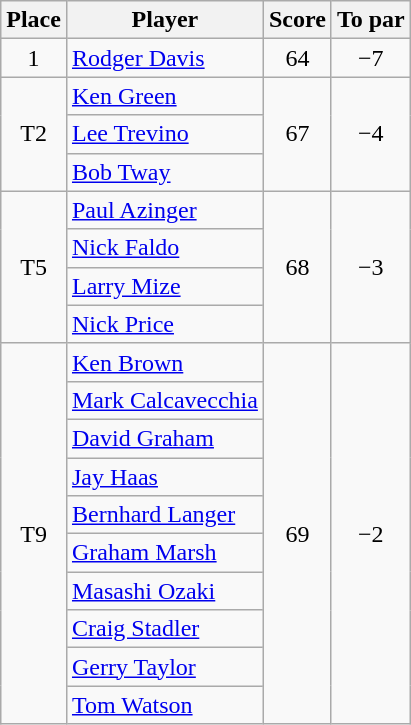<table class="wikitable">
<tr>
<th>Place</th>
<th>Player</th>
<th>Score</th>
<th>To par</th>
</tr>
<tr>
<td align=center>1</td>
<td> <a href='#'>Rodger Davis</a></td>
<td align=center>64</td>
<td align=center>−7</td>
</tr>
<tr>
<td rowspan="3" align=center>T2</td>
<td> <a href='#'>Ken Green</a></td>
<td rowspan="3" align=center>67</td>
<td rowspan="3" align=center>−4</td>
</tr>
<tr>
<td> <a href='#'>Lee Trevino</a></td>
</tr>
<tr>
<td> <a href='#'>Bob Tway</a></td>
</tr>
<tr>
<td rowspan="4" align=center>T5</td>
<td> <a href='#'>Paul Azinger</a></td>
<td rowspan="4" align=center>68</td>
<td rowspan="4" align=center>−3</td>
</tr>
<tr>
<td> <a href='#'>Nick Faldo</a></td>
</tr>
<tr>
<td> <a href='#'>Larry Mize</a></td>
</tr>
<tr>
<td> <a href='#'>Nick Price</a></td>
</tr>
<tr>
<td rowspan="10" align=center>T9</td>
<td> <a href='#'>Ken Brown</a></td>
<td rowspan="10" align=center>69</td>
<td rowspan="10" align=center>−2</td>
</tr>
<tr>
<td> <a href='#'>Mark Calcavecchia</a></td>
</tr>
<tr>
<td> <a href='#'>David Graham</a></td>
</tr>
<tr>
<td> <a href='#'>Jay Haas</a></td>
</tr>
<tr>
<td> <a href='#'>Bernhard Langer</a></td>
</tr>
<tr>
<td> <a href='#'>Graham Marsh</a></td>
</tr>
<tr>
<td> <a href='#'>Masashi Ozaki</a></td>
</tr>
<tr>
<td> <a href='#'>Craig Stadler</a></td>
</tr>
<tr>
<td> <a href='#'>Gerry Taylor</a></td>
</tr>
<tr>
<td> <a href='#'>Tom Watson</a></td>
</tr>
</table>
